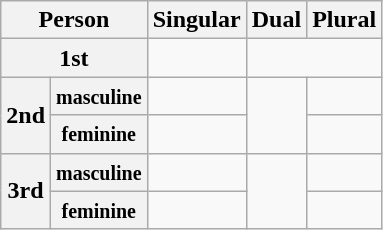<table class="wikitable">
<tr>
<th colspan="2">Person</th>
<th>Singular</th>
<th>Dual</th>
<th>Plural</th>
</tr>
<tr>
<th colspan="2">1st</th>
<td><br><em></em></td>
<td colspan="2" style="text-align: center;"><br><em></em></td>
</tr>
<tr>
<th rowspan="2">2nd</th>
<th><small>masculine</small></th>
<td><br><em></em></td>
<td rowspan="2"><br><em></em></td>
<td><br><em></em></td>
</tr>
<tr>
<th><small>feminine</small></th>
<td><br><em></em></td>
<td><br><em></em></td>
</tr>
<tr>
<th rowspan="2">3rd</th>
<th><small>masculine</small></th>
<td><br><em></em></td>
<td rowspan="2"><br><em></em></td>
<td><br><em></em></td>
</tr>
<tr>
<th><small>feminine</small></th>
<td><br><em></em></td>
<td><br><em></em></td>
</tr>
</table>
